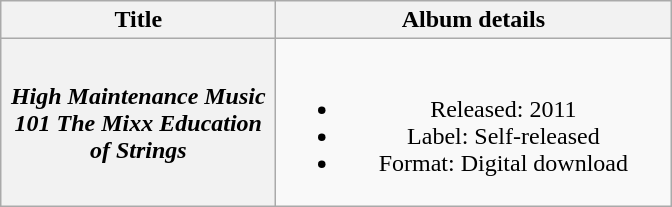<table class="wikitable plainrowheaders" style="text-align:center;">
<tr>
<th scope="col" style="width:11em;">Title</th>
<th scope="col" style="width:16em;">Album details</th>
</tr>
<tr>
<th scope="row"><em>High Maintenance Music 101 The Mixx Education of Strings</em></th>
<td><br><ul><li>Released: 2011</li><li>Label: Self-released</li><li>Format: Digital download</li></ul></td>
</tr>
</table>
